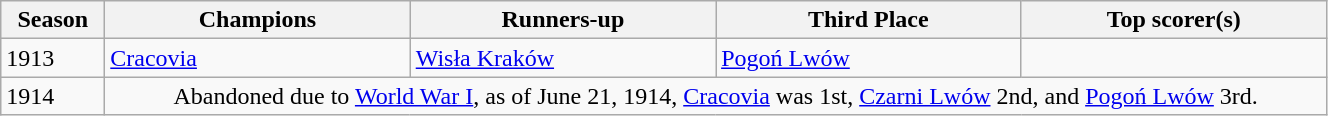<table class="wikitable plainrowheaders" width="70%;">
<tr>
<th width="6%">Season</th>
<th width="18%">Champions</th>
<th width="18%">Runners-up</th>
<th width="18%">Third Place</th>
<th width="18%">Top scorer(s)</th>
</tr>
<tr>
<td>1913</td>
<td><a href='#'>Cracovia</a></td>
<td><a href='#'>Wisła Kraków</a></td>
<td><a href='#'>Pogoń Lwów</a></td>
<td></td>
</tr>
<tr>
<td>1914</td>
<td colspan="4" style="text-align:center;">Abandoned due to <a href='#'>World War I</a>, as of June 21, 1914, <a href='#'>Cracovia</a> was 1st, <a href='#'>Czarni Lwów</a> 2nd, and <a href='#'>Pogoń Lwów</a> 3rd.</td>
</tr>
</table>
